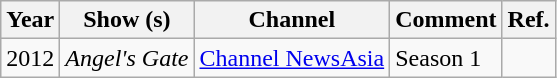<table class="wikitable sortable">
<tr>
<th>Year</th>
<th>Show (s)</th>
<th>Channel</th>
<th>Comment</th>
<th>Ref.</th>
</tr>
<tr>
<td>2012</td>
<td><em>Angel's Gate</em></td>
<td><a href='#'>Channel NewsAsia</a></td>
<td>Season 1</td>
<td></td>
</tr>
</table>
